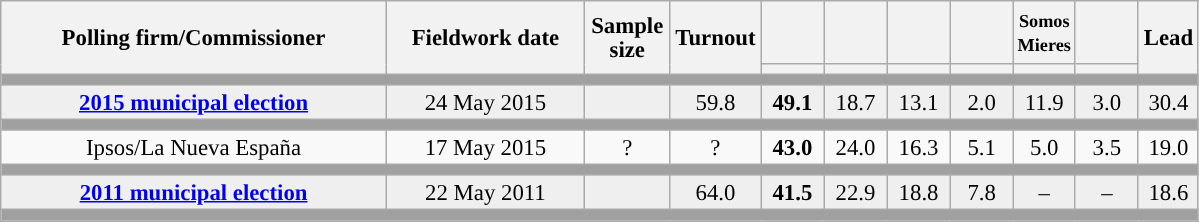<table class="wikitable collapsible collapsed" style="text-align:center; font-size:95%; line-height:16px;">
<tr style="height:42px;">
<th style="width:250px;" rowspan="2">Polling firm/Commissioner</th>
<th style="width:125px;" rowspan="2">Fieldwork date</th>
<th style="width:50px;" rowspan="2">Sample size</th>
<th style="width:45px;" rowspan="2">Turnout</th>
<th style="width:35px;"></th>
<th style="width:35px;"></th>
<th style="width:35px;"></th>
<th style="width:35px;"></th>
<th style="width:35px; font-size:80%;">Somos<br>Mieres</th>
<th style="width:35px;"></th>
<th style="width:30px;" rowspan="2">Lead</th>
</tr>
<tr>
<th style="color:inherit;background:"></th>
<th style="color:inherit;background:"></th>
<th style="color:inherit;background:"></th>
<th style="color:inherit;background:"></th>
<th style="color:inherit;background:"></th>
<th style="color:inherit;background:"></th>
</tr>
<tr>
<td colspan="11" style="background:#A0A0A0"></td>
</tr>
<tr style="background:#EFEFEF;">
<td><strong><a href='#'>2015 municipal election</a></strong></td>
<td>24 May 2015</td>
<td></td>
<td>59.8</td>
<td><strong>49.1</strong><br></td>
<td>18.7<br></td>
<td>13.1<br></td>
<td>2.0<br></td>
<td>11.9<br></td>
<td>3.0<br></td>
<td style="background:">30.4</td>
</tr>
<tr>
<td colspan="11" style="background:#A0A0A0"></td>
</tr>
<tr>
<td>Ipsos/La Nueva España</td>
<td>17 May 2015</td>
<td>?</td>
<td>?</td>
<td><strong>43.0</strong><br></td>
<td>24.0<br></td>
<td>16.3<br></td>
<td>5.1<br></td>
<td>5.0<br></td>
<td>3.5<br></td>
<td style="background:">19.0</td>
</tr>
<tr>
<td colspan="11" style="background:#A0A0A0"></td>
</tr>
<tr style="background:#EFEFEF;">
<td><strong><a href='#'>2011 municipal election</a></strong></td>
<td>22 May 2011</td>
<td></td>
<td>64.0</td>
<td><strong>41.5</strong><br></td>
<td>22.9<br></td>
<td>18.8<br></td>
<td>7.8<br></td>
<td>–</td>
<td>–</td>
<td style="background:">18.6</td>
</tr>
<tr>
<td colspan="11" style="background:#A0A0A0"></td>
</tr>
</table>
